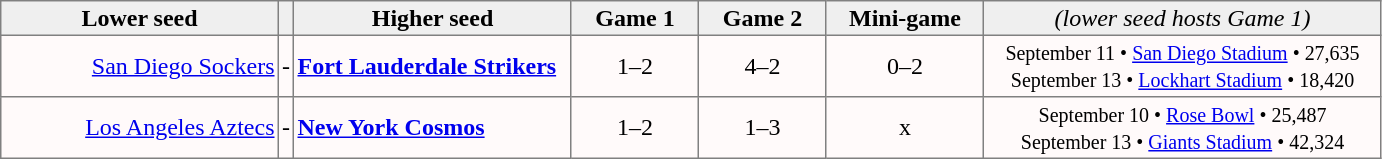<table style=border-collapse:collapse border=1 cellspacing=0 cellpadding=2>
<tr align=center bgcolor=#efefef>
<th width=180>Lower seed</th>
<th width=5></th>
<th width=180>Higher seed</th>
<th width=80>Game 1</th>
<th width=80>Game 2</th>
<th width=100>Mini-game</th>
<td width=260><em>(lower seed hosts Game 1)</em></td>
</tr>
<tr align=center bgcolor=fffafa>
<td align=right><a href='#'>San Diego Sockers</a></td>
<td>-</td>
<td align=left><strong><a href='#'>Fort Lauderdale Strikers</a></strong></td>
<td>1–2</td>
<td>4–2</td>
<td>0–2</td>
<td><small>September 11 • <a href='#'>San Diego Stadium</a> • 27,635<br>September 13 • <a href='#'>Lockhart Stadium</a> • 18,420</small></td>
</tr>
<tr align=center bgcolor=fffafa>
<td align=right><a href='#'>Los Angeles Aztecs</a></td>
<td>-</td>
<td align=left><strong><a href='#'>New York Cosmos</a></strong></td>
<td>1–2</td>
<td>1–3</td>
<td>x</td>
<td><small>September 10 • <a href='#'>Rose Bowl</a> • 25,487<br>September 13 • <a href='#'>Giants Stadium</a> • 42,324</small></td>
</tr>
</table>
